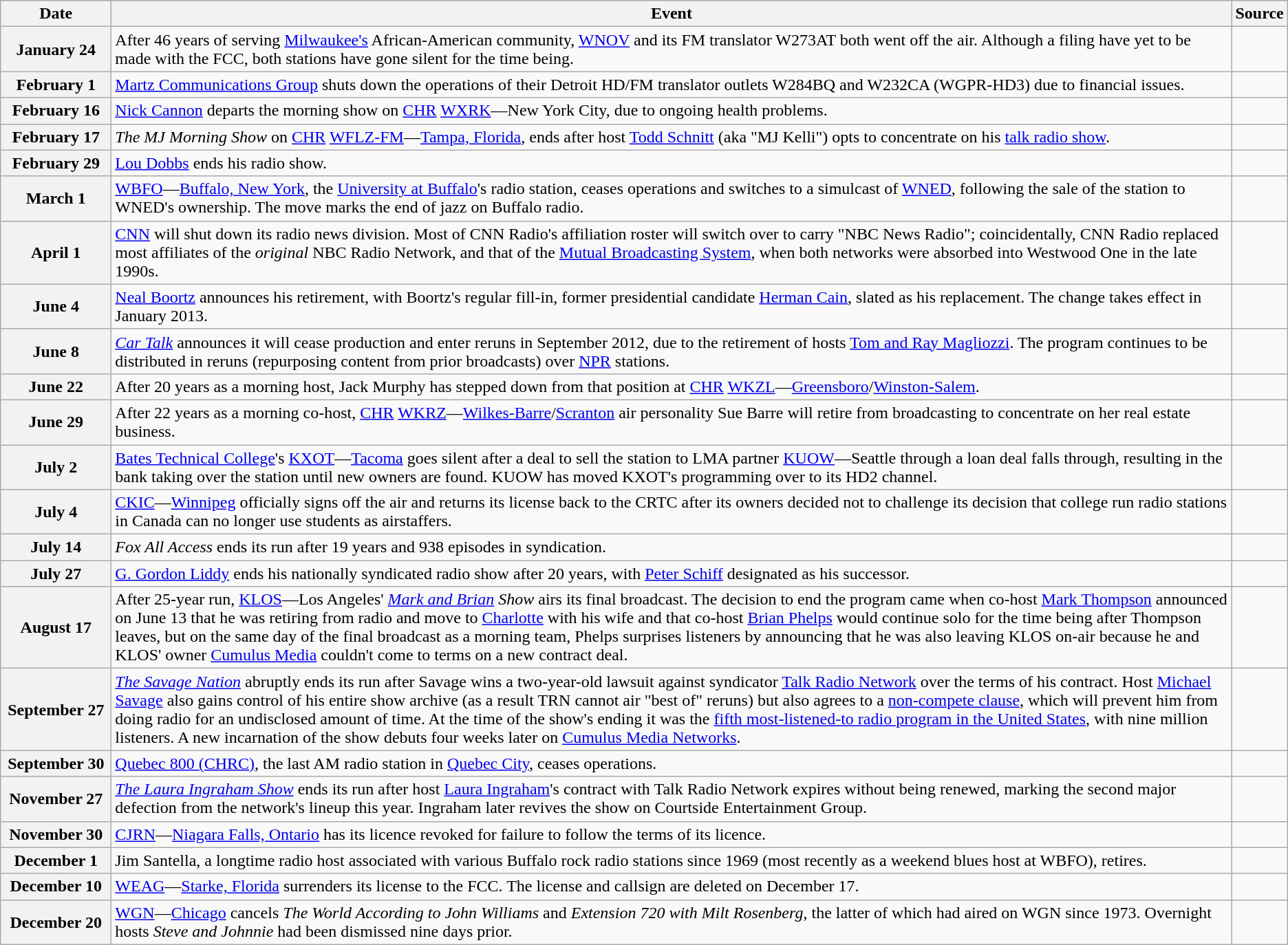<table class="wikitable">
<tr>
<th width=100>Date</th>
<th>Event</th>
<th>Source</th>
</tr>
<tr>
<th>January 24</th>
<td>After 46 years of serving <a href='#'>Milwaukee's</a> African-American community, <a href='#'>WNOV</a> and its FM translator W273AT both went off the air. Although a filing have yet to be made with the FCC, both stations have gone silent for the time being.</td>
<td></td>
</tr>
<tr>
<th>February 1</th>
<td><a href='#'>Martz Communications Group</a> shuts down the operations of their Detroit HD/FM translator outlets W284BQ and W232CA (WGPR-HD3) due to financial issues.</td>
<td></td>
</tr>
<tr>
<th>February 16</th>
<td><a href='#'>Nick Cannon</a> departs the morning show on <a href='#'>CHR</a> <a href='#'>WXRK</a>—New York City, due to ongoing health problems.</td>
<td></td>
</tr>
<tr>
<th>February 17</th>
<td><em>The MJ Morning Show</em> on <a href='#'>CHR</a> <a href='#'>WFLZ-FM</a>—<a href='#'>Tampa, Florida</a>, ends after host <a href='#'>Todd Schnitt</a> (aka "MJ Kelli") opts to concentrate on his <a href='#'>talk radio show</a>.</td>
<td></td>
</tr>
<tr>
<th>February 29</th>
<td><a href='#'>Lou Dobbs</a> ends his radio show.</td>
<td></td>
</tr>
<tr>
<th>March 1</th>
<td><a href='#'>WBFO</a>—<a href='#'>Buffalo, New York</a>, the <a href='#'>University at Buffalo</a>'s radio station, ceases operations and switches to a simulcast of <a href='#'>WNED</a>, following the sale of the station to WNED's ownership. The move marks the end of jazz on Buffalo radio.</td>
<td></td>
</tr>
<tr>
<th>April 1</th>
<td><a href='#'>CNN</a> will shut down its radio news division. Most of CNN Radio's affiliation roster will switch over to carry "NBC News Radio"; coincidentally, CNN Radio replaced most affiliates of the <em>original</em> NBC Radio Network, and that of the <a href='#'>Mutual Broadcasting System</a>, when both networks were absorbed into Westwood One in the late 1990s.</td>
<td></td>
</tr>
<tr>
<th>June 4</th>
<td><a href='#'>Neal Boortz</a> announces his retirement, with Boortz's regular fill-in, former presidential candidate <a href='#'>Herman Cain</a>, slated as his replacement. The change takes effect in January 2013.</td>
<td></td>
</tr>
<tr>
<th>June 8</th>
<td><em><a href='#'>Car Talk</a></em> announces it will cease production and enter reruns in September 2012, due to the retirement of hosts <a href='#'>Tom and Ray Magliozzi</a>. The program continues to be distributed in reruns (repurposing content from prior broadcasts) over <a href='#'>NPR</a> stations.</td>
<td></td>
</tr>
<tr>
<th>June 22</th>
<td>After 20 years as a morning host, Jack Murphy has stepped down from that position at <a href='#'>CHR</a> <a href='#'>WKZL</a>—<a href='#'>Greensboro</a>/<a href='#'>Winston-Salem</a>.</td>
<td></td>
</tr>
<tr>
<th>June 29</th>
<td>After 22 years as a morning co-host, <a href='#'>CHR</a> <a href='#'>WKRZ</a>—<a href='#'>Wilkes-Barre</a>/<a href='#'>Scranton</a> air personality Sue Barre will retire from broadcasting to concentrate on her real estate business.</td>
<td></td>
</tr>
<tr>
<th>July 2</th>
<td><a href='#'>Bates Technical College</a>'s <a href='#'>KXOT</a>—<a href='#'>Tacoma</a> goes silent after a deal to sell the station to LMA partner <a href='#'>KUOW</a>—Seattle through a loan deal falls through, resulting in the bank taking over the station until new owners are found. KUOW has moved KXOT's programming over to its HD2 channel.</td>
<td></td>
</tr>
<tr>
<th>July 4</th>
<td><a href='#'>CKIC</a>—<a href='#'>Winnipeg</a> officially signs off the air and returns its license back to the CRTC after its owners decided not to challenge its decision that college run radio stations in Canada can no longer use students as airstaffers.</td>
<td></td>
</tr>
<tr>
<th>July 14</th>
<td><em>Fox All Access</em> ends its run after 19 years and 938 episodes in syndication.</td>
<td></td>
</tr>
<tr>
<th>July 27</th>
<td><a href='#'>G. Gordon Liddy</a> ends his nationally syndicated radio show after 20 years, with <a href='#'>Peter Schiff</a> designated as his successor.</td>
<td></td>
</tr>
<tr>
<th>August 17</th>
<td>After 25-year run, <a href='#'>KLOS</a>—Los Angeles' <em><a href='#'>Mark and Brian</a> Show</em> airs its final broadcast. The decision to end the program came when co-host <a href='#'>Mark Thompson</a> announced on June 13 that he was retiring from radio and move to <a href='#'>Charlotte</a> with his wife and that co-host <a href='#'>Brian Phelps</a> would continue solo for the time being after Thompson leaves,  but on the same day of the final broadcast as a morning team, Phelps surprises listeners by announcing that he was also leaving KLOS on-air because he and KLOS' owner <a href='#'>Cumulus Media</a> couldn't come to terms on a new contract deal.</td>
<td></td>
</tr>
<tr>
<th>September 27</th>
<td><em><a href='#'>The Savage Nation</a></em> abruptly ends its run after Savage wins a two-year-old lawsuit against syndicator <a href='#'>Talk Radio Network</a> over the terms of his contract. Host <a href='#'>Michael Savage</a> also gains control of his entire show archive (as a result TRN cannot air "best of" reruns) but also agrees to a <a href='#'>non-compete clause</a>, which will prevent him from doing radio for an undisclosed amount of time. At the time of the show's ending it was the <a href='#'>fifth most-listened-to radio program in the United States</a>, with nine million listeners. A new incarnation of the show debuts four weeks later on <a href='#'>Cumulus Media Networks</a>.</td>
<td></td>
</tr>
<tr>
<th>September 30</th>
<td><a href='#'>Quebec 800 (CHRC)</a>, the last AM radio station in <a href='#'>Quebec City</a>, ceases operations.</td>
<td></td>
</tr>
<tr>
<th>November 27</th>
<td><em><a href='#'>The Laura Ingraham Show</a></em> ends its run after host <a href='#'>Laura Ingraham</a>'s contract with Talk Radio Network expires without being renewed, marking the second major defection from the network's lineup this year. Ingraham later revives the show on Courtside Entertainment Group.</td>
<td></td>
</tr>
<tr>
<th>November 30</th>
<td><a href='#'>CJRN</a>—<a href='#'>Niagara Falls, Ontario</a> has its licence revoked for failure to follow the terms of its licence.</td>
<td></td>
</tr>
<tr>
<th>December 1</th>
<td>Jim Santella, a longtime radio host associated with various Buffalo rock radio stations since 1969 (most recently as a weekend blues host at WBFO), retires.</td>
<td></td>
</tr>
<tr>
<th>December 10</th>
<td><a href='#'>WEAG</a>—<a href='#'>Starke, Florida</a> surrenders its license to the FCC. The license and callsign are deleted on December 17.</td>
<td></td>
</tr>
<tr>
<th>December 20</th>
<td><a href='#'>WGN</a>—<a href='#'>Chicago</a> cancels <em>The World According to John Williams</em> and <em>Extension 720 with Milt Rosenberg</em>, the latter of which had aired on WGN since 1973. Overnight hosts <em>Steve and Johnnie</em> had been dismissed nine days prior.</td>
<td></td>
</tr>
</table>
